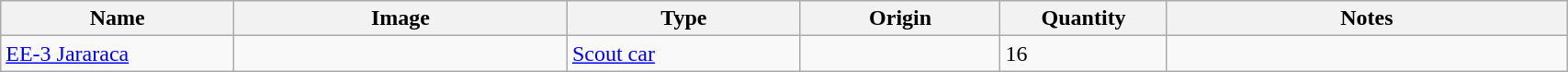<table class="wikitable" style="width:90%;">
<tr>
<th width=14%>Name</th>
<th width=20%>Image</th>
<th width=14%>Type</th>
<th width=12%>Origin</th>
<th width=10%>Quantity</th>
<th width=24%>Notes</th>
</tr>
<tr>
<td><a href='#'>EE-3 Jararaca</a></td>
<td></td>
<td><a href='#'>Scout car</a></td>
<td></td>
<td>16</td>
<td></td>
</tr>
</table>
